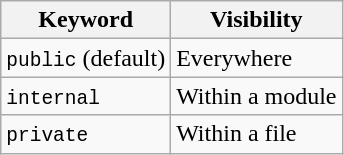<table class="wikitable">
<tr>
<th>Keyword</th>
<th>Visibility</th>
</tr>
<tr>
<td><code>public</code> (default)</td>
<td>Everywhere</td>
</tr>
<tr>
<td><code>internal</code></td>
<td>Within a module</td>
</tr>
<tr>
<td><code>private</code></td>
<td>Within a file</td>
</tr>
</table>
